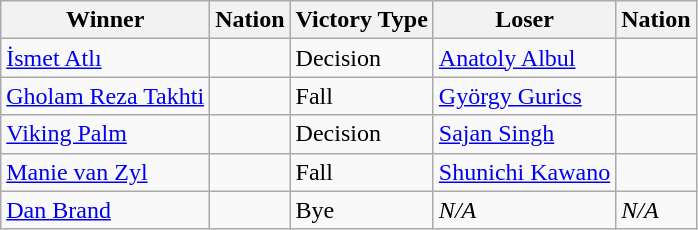<table class="wikitable sortable" style="text-align:left;">
<tr>
<th>Winner</th>
<th>Nation</th>
<th>Victory Type</th>
<th>Loser</th>
<th>Nation</th>
</tr>
<tr>
<td><a href='#'>İsmet Atlı</a></td>
<td></td>
<td>Decision</td>
<td><a href='#'>Anatoly Albul</a></td>
<td></td>
</tr>
<tr>
<td><a href='#'>Gholam Reza Takhti</a></td>
<td></td>
<td>Fall</td>
<td><a href='#'>György Gurics</a></td>
<td></td>
</tr>
<tr>
<td><a href='#'>Viking Palm</a></td>
<td></td>
<td>Decision</td>
<td><a href='#'>Sajan Singh</a></td>
<td></td>
</tr>
<tr>
<td><a href='#'>Manie van Zyl</a></td>
<td></td>
<td>Fall</td>
<td><a href='#'>Shunichi Kawano</a></td>
<td></td>
</tr>
<tr>
<td><a href='#'>Dan Brand</a></td>
<td></td>
<td>Bye</td>
<td><em>N/A</em></td>
<td><em>N/A</em></td>
</tr>
</table>
